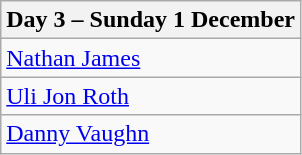<table class="wikitable">
<tr>
<th>Day 3 – Sunday 1 December</th>
</tr>
<tr>
<td><a href='#'>Nathan James</a></td>
</tr>
<tr>
<td><a href='#'>Uli Jon Roth</a></td>
</tr>
<tr>
<td><a href='#'>Danny Vaughn</a></td>
</tr>
</table>
